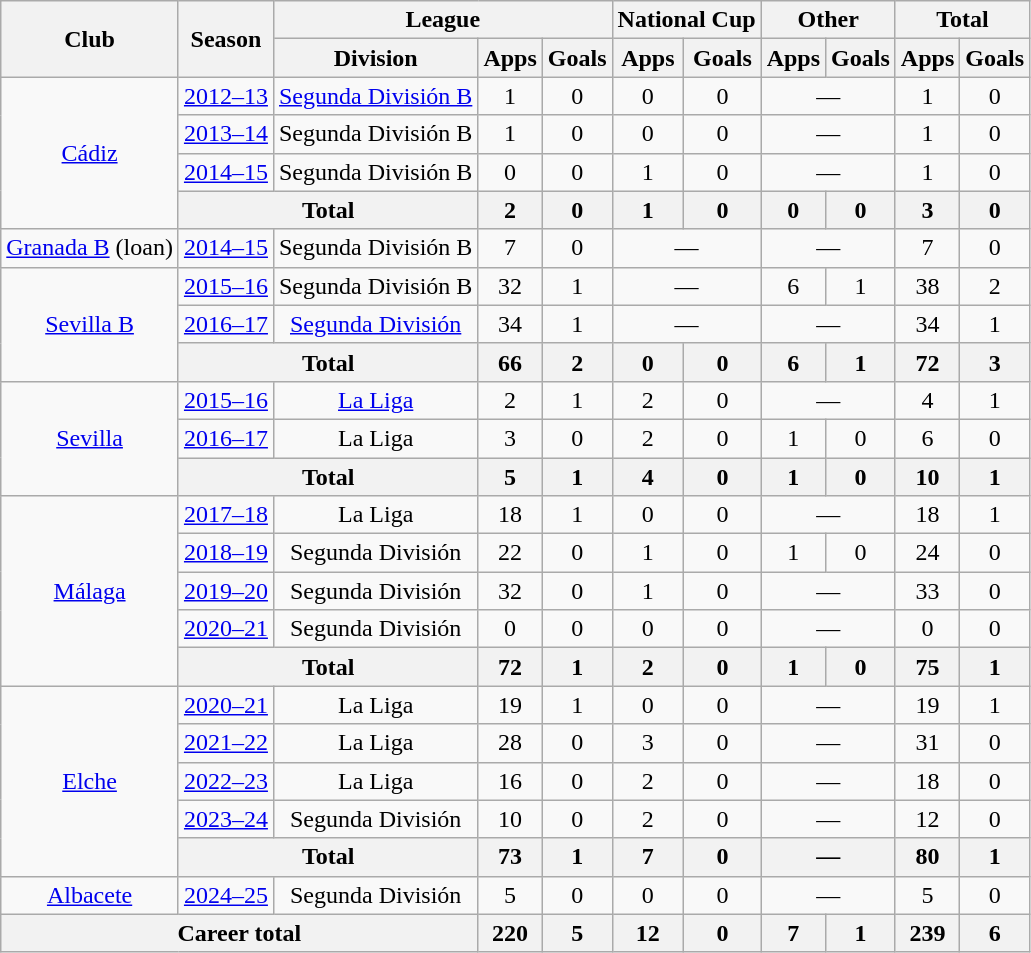<table class="wikitable" style="text-align:center">
<tr>
<th rowspan="2">Club</th>
<th rowspan="2">Season</th>
<th colspan="3">League</th>
<th colspan="2">National Cup</th>
<th colspan="2">Other</th>
<th colspan="2">Total</th>
</tr>
<tr>
<th>Division</th>
<th>Apps</th>
<th>Goals</th>
<th>Apps</th>
<th>Goals</th>
<th>Apps</th>
<th>Goals</th>
<th>Apps</th>
<th>Goals</th>
</tr>
<tr>
<td rowspan="4"><a href='#'>Cádiz</a></td>
<td><a href='#'>2012–13</a></td>
<td><a href='#'>Segunda División B</a></td>
<td>1</td>
<td>0</td>
<td>0</td>
<td>0</td>
<td colspan="2">—</td>
<td>1</td>
<td>0</td>
</tr>
<tr>
<td><a href='#'>2013–14</a></td>
<td>Segunda División B</td>
<td>1</td>
<td>0</td>
<td>0</td>
<td>0</td>
<td colspan="2">—</td>
<td>1</td>
<td>0</td>
</tr>
<tr>
<td><a href='#'>2014–15</a></td>
<td>Segunda División B</td>
<td>0</td>
<td>0</td>
<td>1</td>
<td>0</td>
<td colspan="2">—</td>
<td>1</td>
<td>0</td>
</tr>
<tr>
<th colspan="2">Total</th>
<th>2</th>
<th>0</th>
<th>1</th>
<th>0</th>
<th>0</th>
<th>0</th>
<th>3</th>
<th>0</th>
</tr>
<tr>
<td><a href='#'>Granada B</a> (loan)</td>
<td><a href='#'>2014–15</a></td>
<td>Segunda División B</td>
<td>7</td>
<td>0</td>
<td colspan="2">—</td>
<td colspan="2">—</td>
<td>7</td>
<td>0</td>
</tr>
<tr>
<td rowspan="3"><a href='#'>Sevilla B</a></td>
<td><a href='#'>2015–16</a></td>
<td>Segunda División B</td>
<td>32</td>
<td>1</td>
<td colspan="2">—</td>
<td>6</td>
<td>1</td>
<td>38</td>
<td>2</td>
</tr>
<tr>
<td><a href='#'>2016–17</a></td>
<td><a href='#'>Segunda División</a></td>
<td>34</td>
<td>1</td>
<td colspan="2">—</td>
<td colspan="2">—</td>
<td>34</td>
<td>1</td>
</tr>
<tr>
<th colspan="2">Total</th>
<th>66</th>
<th>2</th>
<th>0</th>
<th>0</th>
<th>6</th>
<th>1</th>
<th>72</th>
<th>3</th>
</tr>
<tr>
<td rowspan="3"><a href='#'>Sevilla</a></td>
<td><a href='#'>2015–16</a></td>
<td><a href='#'>La Liga</a></td>
<td>2</td>
<td>1</td>
<td>2</td>
<td>0</td>
<td colspan="2">—</td>
<td>4</td>
<td>1</td>
</tr>
<tr>
<td><a href='#'>2016–17</a></td>
<td>La Liga</td>
<td>3</td>
<td>0</td>
<td>2</td>
<td>0</td>
<td>1</td>
<td>0</td>
<td>6</td>
<td>0</td>
</tr>
<tr>
<th colspan="2">Total</th>
<th>5</th>
<th>1</th>
<th>4</th>
<th>0</th>
<th>1</th>
<th>0</th>
<th>10</th>
<th>1</th>
</tr>
<tr>
<td rowspan="5"><a href='#'>Málaga</a></td>
<td><a href='#'>2017–18</a></td>
<td>La Liga</td>
<td>18</td>
<td>1</td>
<td>0</td>
<td>0</td>
<td colspan="2">—</td>
<td>18</td>
<td>1</td>
</tr>
<tr>
<td><a href='#'>2018–19</a></td>
<td>Segunda División</td>
<td>22</td>
<td>0</td>
<td>1</td>
<td>0</td>
<td>1</td>
<td>0</td>
<td>24</td>
<td>0</td>
</tr>
<tr>
<td><a href='#'>2019–20</a></td>
<td>Segunda División</td>
<td>32</td>
<td>0</td>
<td>1</td>
<td>0</td>
<td colspan="2">—</td>
<td>33</td>
<td>0</td>
</tr>
<tr>
<td><a href='#'>2020–21</a></td>
<td>Segunda División</td>
<td>0</td>
<td>0</td>
<td>0</td>
<td>0</td>
<td colspan="2">—</td>
<td>0</td>
<td>0</td>
</tr>
<tr>
<th colspan="2">Total</th>
<th>72</th>
<th>1</th>
<th>2</th>
<th>0</th>
<th>1</th>
<th>0</th>
<th>75</th>
<th>1</th>
</tr>
<tr>
<td rowspan="5"><a href='#'>Elche</a></td>
<td><a href='#'>2020–21</a></td>
<td>La Liga</td>
<td>19</td>
<td>1</td>
<td>0</td>
<td>0</td>
<td colspan="2">—</td>
<td>19</td>
<td>1</td>
</tr>
<tr>
<td><a href='#'>2021–22</a></td>
<td>La Liga</td>
<td>28</td>
<td>0</td>
<td>3</td>
<td>0</td>
<td colspan="2">—</td>
<td>31</td>
<td>0</td>
</tr>
<tr>
<td><a href='#'>2022–23</a></td>
<td>La Liga</td>
<td>16</td>
<td>0</td>
<td>2</td>
<td>0</td>
<td colspan="2">—</td>
<td>18</td>
<td>0</td>
</tr>
<tr>
<td><a href='#'>2023–24</a></td>
<td>Segunda División</td>
<td>10</td>
<td>0</td>
<td>2</td>
<td>0</td>
<td colspan="2">—</td>
<td>12</td>
<td>0</td>
</tr>
<tr>
<th colspan="2">Total</th>
<th>73</th>
<th>1</th>
<th>7</th>
<th>0</th>
<th colspan="2">—</th>
<th>80</th>
<th>1</th>
</tr>
<tr>
<td rowspan="1"><a href='#'>Albacete</a></td>
<td><a href='#'>2024–25</a></td>
<td>Segunda División</td>
<td>5</td>
<td>0</td>
<td>0</td>
<td>0</td>
<td colspan="2">—</td>
<td>5</td>
<td>0</td>
</tr>
<tr>
<th colspan="3">Career total</th>
<th>220</th>
<th>5</th>
<th>12</th>
<th>0</th>
<th>7</th>
<th>1</th>
<th>239</th>
<th>6</th>
</tr>
</table>
